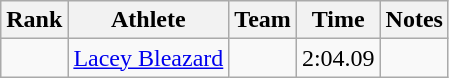<table class="wikitable sortable">
<tr>
<th>Rank</th>
<th>Athlete</th>
<th>Team</th>
<th>Time</th>
<th>Notes</th>
</tr>
<tr>
<td align=center></td>
<td><a href='#'>Lacey Bleazard</a></td>
<td></td>
<td>2:04.09</td>
<td></td>
</tr>
</table>
